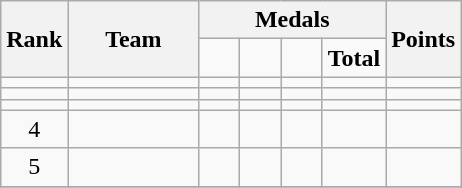<table class="wikitable">
<tr>
<th rowspan=2>Rank</th>
<th style="width:80px;" rowspan="2">Team</th>
<th colspan=4>Medals</th>
<th rowspan=2>Points</th>
</tr>
<tr>
<td style="width:20px; text-align:center;"></td>
<td style="width:20px; text-align:center;"></td>
<td style="width:20px; text-align:center;"></td>
<td><strong>Total</strong></td>
</tr>
<tr>
<td align=center></td>
<td></td>
<td align=center></td>
<td align=center></td>
<td align=center></td>
<td align=center></td>
<td align=center></td>
</tr>
<tr>
<td align=center></td>
<td></td>
<td align=center></td>
<td align=center></td>
<td align=center></td>
<td align=center></td>
<td align=center><strong> </strong></td>
</tr>
<tr>
<td align=center></td>
<td></td>
<td align=center></td>
<td align=center></td>
<td align=center></td>
<td align=center></td>
<td align=center><strong> </strong></td>
</tr>
<tr>
<td align=center>4</td>
<td><strong></strong></td>
<td align=center></td>
<td align=center></td>
<td align=center></td>
<td align=center></td>
<td align=center><strong> </strong></td>
</tr>
<tr>
<td align=center>5</td>
<td></td>
<td align=center></td>
<td align=center></td>
<td align=center></td>
<td align=center></td>
<td align=center><strong> </strong></td>
</tr>
<tr>
</tr>
</table>
